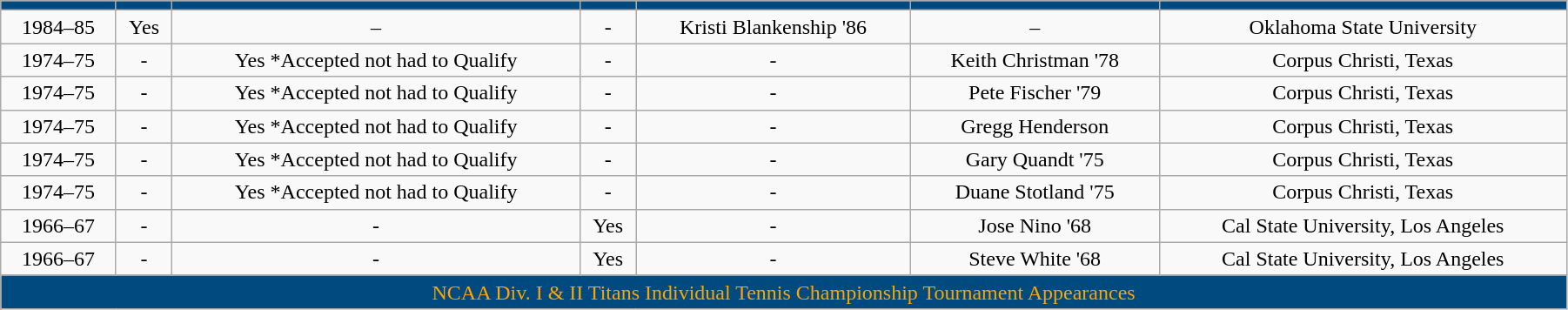<table class="wikitable" style="width:95%; text-align:center;">
<tr style="background:#004A80;">
<th style="background:#004A80;"></th>
<th style="background:#004A80;"></th>
<th style="background:#004A80;"></th>
<th style="background:#004A80;"></th>
<th style="background:#004A80;"></th>
<th style="background:#004A80;"></th>
<th style="background:#004A80;"></th>
</tr>
<tr>
<td>1984–85</td>
<td>Yes</td>
<td>–</td>
<td>-</td>
<td>Kristi Blankenship '86</td>
<td>–</td>
<td>Oklahoma State University</td>
</tr>
<tr>
<td>1974–75</td>
<td>-</td>
<td>Yes *Accepted not had to Qualify</td>
<td>-</td>
<td>-</td>
<td>Keith Christman '78</td>
<td>Corpus Christi, Texas</td>
</tr>
<tr>
<td>1974–75</td>
<td>-</td>
<td>Yes *Accepted not had to Qualify</td>
<td>-</td>
<td>-</td>
<td>Pete Fischer '79</td>
<td>Corpus Christi, Texas</td>
</tr>
<tr>
<td>1974–75</td>
<td>-</td>
<td>Yes *Accepted not had to Qualify</td>
<td>-</td>
<td>-</td>
<td>Gregg Henderson</td>
<td>Corpus Christi, Texas</td>
</tr>
<tr>
<td>1974–75</td>
<td>-</td>
<td>Yes *Accepted not had to Qualify</td>
<td>-</td>
<td>-</td>
<td>Gary Quandt '75</td>
<td>Corpus Christi, Texas</td>
</tr>
<tr>
<td>1974–75</td>
<td>-</td>
<td>Yes *Accepted not had to Qualify</td>
<td>-</td>
<td>-</td>
<td>Duane Stotland '75</td>
<td>Corpus Christi, Texas</td>
</tr>
<tr>
<td>1966–67</td>
<td>-</td>
<td>-</td>
<td>Yes</td>
<td>-</td>
<td>Jose Nino '68</td>
<td>Cal State University, Los Angeles</td>
</tr>
<tr>
<td>1966–67</td>
<td>-</td>
<td>-</td>
<td>Yes</td>
<td>-</td>
<td>Steve White '68</td>
<td>Cal State University, Los Angeles</td>
</tr>
<tr>
<td colspan=7 ! style="background: #004A80; color:orange;">NCAA Div. I & II Titans Individual Tennis Championship Tournament Appearances</td>
</tr>
</table>
